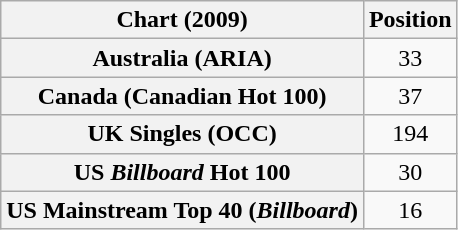<table class="wikitable sortable plainrowheaders" style="text-align:center">
<tr>
<th scope="col">Chart (2009)</th>
<th scope="col">Position</th>
</tr>
<tr>
<th scope="row">Australia (ARIA)</th>
<td>33</td>
</tr>
<tr>
<th scope="row">Canada (Canadian Hot 100)</th>
<td>37</td>
</tr>
<tr>
<th scope="row">UK Singles (OCC)</th>
<td>194</td>
</tr>
<tr>
<th scope="row">US <em>Billboard</em> Hot 100</th>
<td>30</td>
</tr>
<tr>
<th scope="row">US Mainstream Top 40 (<em>Billboard</em>)</th>
<td>16</td>
</tr>
</table>
